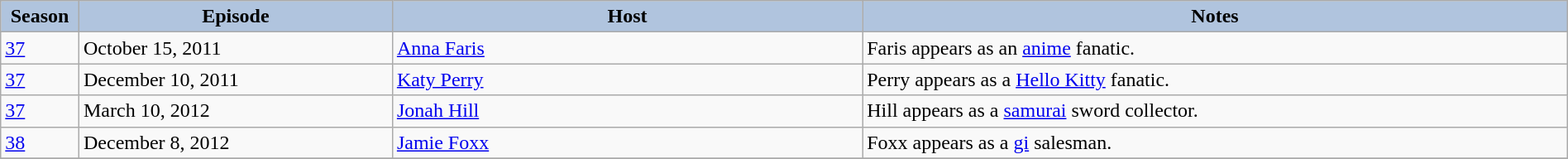<table class="wikitable" style="width:100%;">
<tr>
<th style="background:#B0C4DE;" width="5%">Season</th>
<th style="background:#B0C4DE;" width="20%">Episode</th>
<th style="background:#B0C4DE;" width="30%">Host</th>
<th style="background:#B0C4DE;" width="45%">Notes</th>
</tr>
<tr>
<td><a href='#'>37</a></td>
<td>October 15, 2011</td>
<td><a href='#'>Anna Faris</a></td>
<td>Faris appears as an <a href='#'>anime</a> fanatic.</td>
</tr>
<tr>
<td><a href='#'>37</a></td>
<td>December 10, 2011</td>
<td><a href='#'>Katy Perry</a></td>
<td>Perry appears as a <a href='#'>Hello Kitty</a> fanatic.</td>
</tr>
<tr>
<td><a href='#'>37</a></td>
<td>March 10, 2012</td>
<td><a href='#'>Jonah Hill</a></td>
<td>Hill appears as a <a href='#'>samurai</a> sword collector.</td>
</tr>
<tr>
<td><a href='#'>38</a></td>
<td>December 8, 2012</td>
<td><a href='#'>Jamie Foxx</a></td>
<td>Foxx appears as a <a href='#'>gi</a> salesman.</td>
</tr>
<tr>
</tr>
</table>
